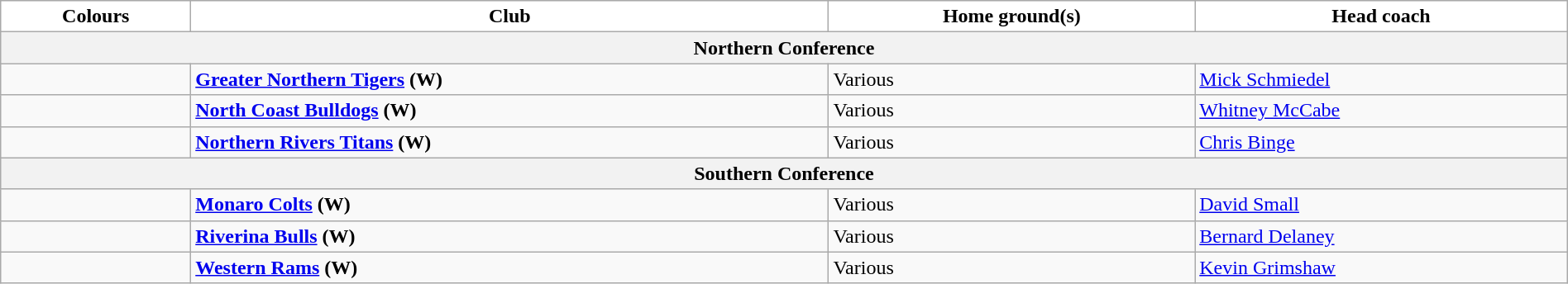<table class="wikitable" style="width:100%; text-align:left">
<tr>
<th style="background:white">Colours</th>
<th style="background:white">Club</th>
<th style="background:white">Home ground(s)</th>
<th style="background:white">Head coach</th>
</tr>
<tr>
<th colspan="4">Northern Conference</th>
</tr>
<tr>
<td></td>
<td><strong><a href='#'>Greater Northern Tigers</a> (W)</strong></td>
<td>Various</td>
<td><a href='#'>Mick Schmiedel</a></td>
</tr>
<tr>
<td></td>
<td><strong><a href='#'>North Coast Bulldogs</a> (W)</strong></td>
<td>Various</td>
<td><a href='#'>Whitney McCabe</a></td>
</tr>
<tr>
<td></td>
<td><strong><a href='#'>Northern Rivers Titans</a> (W)</strong></td>
<td>Various</td>
<td><a href='#'>Chris Binge</a></td>
</tr>
<tr>
<th colspan="4">Southern Conference</th>
</tr>
<tr>
<td></td>
<td><strong><a href='#'>Monaro Colts</a> (W)</strong></td>
<td>Various</td>
<td><a href='#'>David Small</a></td>
</tr>
<tr>
<td></td>
<td><strong><a href='#'>Riverina Bulls</a> (W)</strong></td>
<td>Various</td>
<td><a href='#'>Bernard Delaney</a></td>
</tr>
<tr>
<td></td>
<td><strong><a href='#'>Western Rams</a> (W)</strong></td>
<td>Various</td>
<td><a href='#'>Kevin Grimshaw</a></td>
</tr>
</table>
